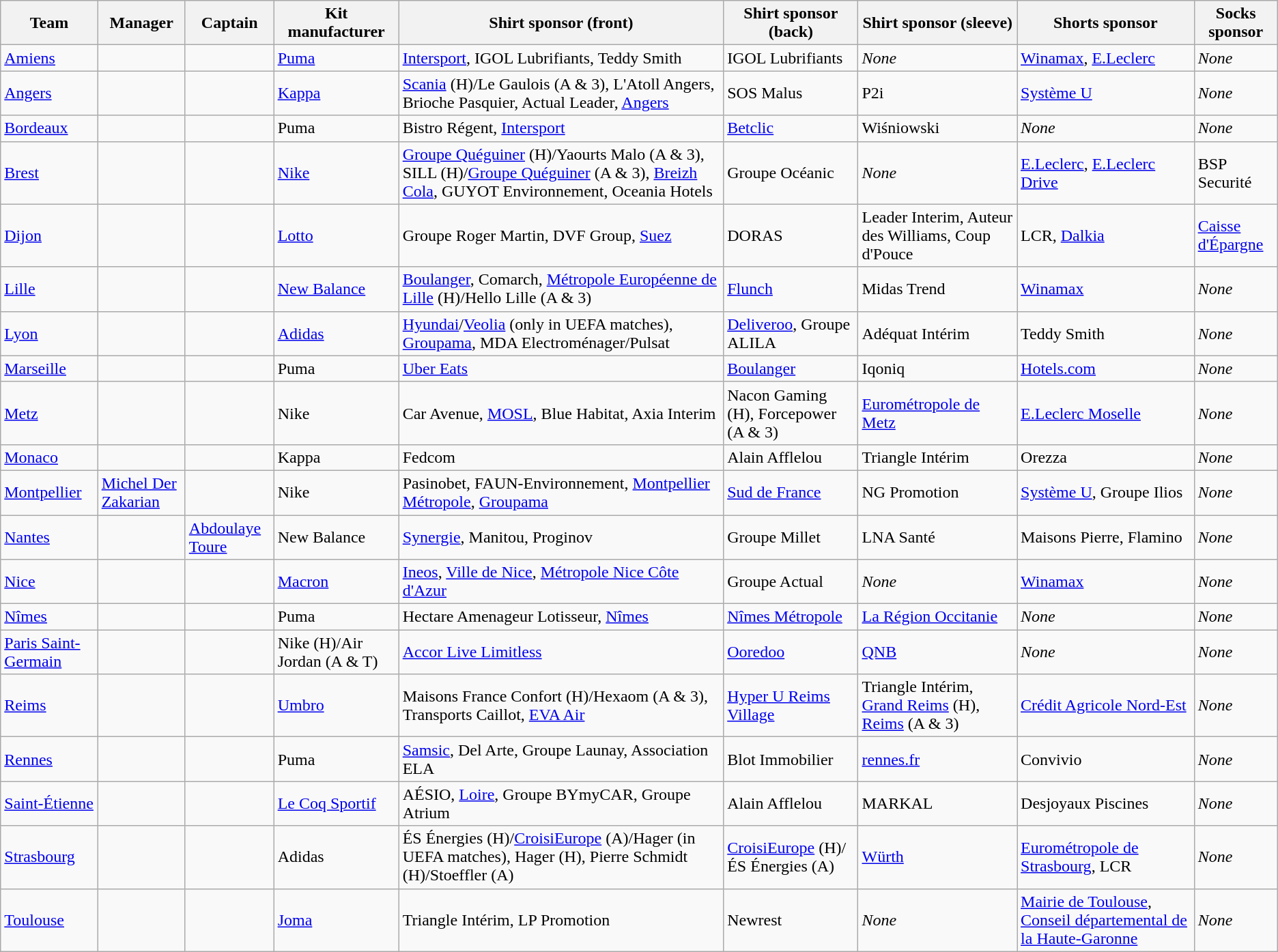<table class="wikitable sortable" style="text-align: left;">
<tr>
<th>Team</th>
<th>Manager</th>
<th>Captain</th>
<th>Kit manufacturer</th>
<th>Shirt sponsor (front)</th>
<th>Shirt sponsor (back)</th>
<th>Shirt sponsor (sleeve)</th>
<th>Shorts sponsor</th>
<th>Socks sponsor</th>
</tr>
<tr>
<td><a href='#'>Amiens</a></td>
<td> </td>
<td> </td>
<td> <a href='#'>Puma</a></td>
<td><a href='#'>Intersport</a>, IGOL Lubrifiants, Teddy Smith</td>
<td>IGOL Lubrifiants</td>
<td><em>None</em></td>
<td><a href='#'>Winamax</a>, <a href='#'>E.Leclerc</a></td>
<td><em>None</em></td>
</tr>
<tr>
<td><a href='#'>Angers</a></td>
<td> </td>
<td> </td>
<td> <a href='#'>Kappa</a></td>
<td><a href='#'>Scania</a> (H)/Le Gaulois (A & 3), L'Atoll Angers, Brioche Pasquier, Actual Leader, <a href='#'>Angers</a></td>
<td>SOS Malus</td>
<td>P2i</td>
<td><a href='#'>Système U</a></td>
<td><em>None</em></td>
</tr>
<tr>
<td><a href='#'>Bordeaux</a></td>
<td> </td>
<td> </td>
<td> Puma</td>
<td>Bistro Régent, <a href='#'>Intersport</a></td>
<td><a href='#'>Betclic</a></td>
<td>Wiśniowski</td>
<td><em>None</em></td>
<td><em>None</em></td>
</tr>
<tr>
<td><a href='#'>Brest</a></td>
<td> </td>
<td> </td>
<td> <a href='#'>Nike</a></td>
<td><a href='#'>Groupe Quéguiner</a> (H)/Yaourts Malo (A & 3), SILL (H)/<a href='#'>Groupe Quéguiner</a> (A & 3), <a href='#'>Breizh Cola</a>, GUYOT Environnement, Oceania Hotels</td>
<td>Groupe Océanic</td>
<td><em>None</em></td>
<td><a href='#'>E.Leclerc</a>, <a href='#'>E.Leclerc Drive</a></td>
<td>BSP Securité</td>
</tr>
<tr>
<td><a href='#'>Dijon</a></td>
<td> </td>
<td> </td>
<td> <a href='#'>Lotto</a></td>
<td>Groupe Roger Martin, DVF Group, <a href='#'>Suez</a></td>
<td>DORAS</td>
<td>Leader Interim, Auteur des Williams, Coup d'Pouce</td>
<td>LCR, <a href='#'>Dalkia</a></td>
<td><a href='#'>Caisse d'Épargne</a></td>
</tr>
<tr>
<td><a href='#'>Lille</a></td>
<td> </td>
<td> </td>
<td> <a href='#'>New Balance</a></td>
<td><a href='#'>Boulanger</a>, Comarch, <a href='#'>Métropole Européenne de Lille</a> (H)/Hello Lille (A & 3)</td>
<td><a href='#'>Flunch</a></td>
<td>Midas Trend</td>
<td><a href='#'>Winamax</a></td>
<td><em>None</em></td>
</tr>
<tr>
<td><a href='#'>Lyon</a></td>
<td> </td>
<td> </td>
<td> <a href='#'>Adidas</a></td>
<td><a href='#'>Hyundai</a>/<a href='#'>Veolia</a> (only in UEFA matches), <a href='#'>Groupama</a>, MDA Electroménager/Pulsat</td>
<td><a href='#'>Deliveroo</a>, Groupe ALILA</td>
<td>Adéquat Intérim</td>
<td>Teddy Smith</td>
<td><em>None</em></td>
</tr>
<tr>
<td><a href='#'>Marseille</a></td>
<td> </td>
<td> </td>
<td> Puma</td>
<td><a href='#'>Uber Eats</a></td>
<td><a href='#'>Boulanger</a></td>
<td>Iqoniq</td>
<td><a href='#'>Hotels.com</a></td>
<td><em>None</em></td>
</tr>
<tr>
<td><a href='#'>Metz</a></td>
<td> </td>
<td> </td>
<td> Nike</td>
<td>Car Avenue, <a href='#'>MOSL</a>, Blue Habitat, Axia Interim</td>
<td>Nacon Gaming (H), Forcepower (A & 3)</td>
<td><a href='#'>Eurométropole de Metz</a></td>
<td><a href='#'>E.Leclerc Moselle</a></td>
<td><em>None</em></td>
</tr>
<tr>
<td><a href='#'>Monaco</a></td>
<td> </td>
<td> </td>
<td> Kappa</td>
<td>Fedcom</td>
<td>Alain Afflelou</td>
<td>Triangle Intérim</td>
<td>Orezza</td>
<td><em>None</em></td>
</tr>
<tr>
<td><a href='#'>Montpellier</a></td>
<td> <a href='#'>Michel Der Zakarian</a></td>
<td> </td>
<td> Nike</td>
<td>Pasinobet, FAUN-Environnement, <a href='#'>Montpellier Métropole</a>, <a href='#'>Groupama</a></td>
<td><a href='#'>Sud de France</a></td>
<td>NG Promotion</td>
<td><a href='#'>Système U</a>, Groupe Ilios</td>
<td><em>None</em></td>
</tr>
<tr>
<td><a href='#'>Nantes</a></td>
<td> </td>
<td> <a href='#'>Abdoulaye Toure</a></td>
<td> New Balance</td>
<td><a href='#'>Synergie</a>, Manitou, Proginov</td>
<td>Groupe Millet</td>
<td>LNA Santé</td>
<td>Maisons Pierre, Flamino</td>
<td><em>None</em></td>
</tr>
<tr>
<td><a href='#'>Nice</a></td>
<td> </td>
<td> </td>
<td> <a href='#'>Macron</a></td>
<td><a href='#'>Ineos</a>, <a href='#'>Ville de Nice</a>, <a href='#'>Métropole Nice Côte d'Azur</a></td>
<td>Groupe Actual</td>
<td><em>None</em></td>
<td><a href='#'>Winamax</a></td>
<td><em>None</em></td>
</tr>
<tr>
<td><a href='#'>Nîmes</a></td>
<td> </td>
<td> </td>
<td> Puma</td>
<td>Hectare Amenageur Lotisseur, <a href='#'>Nîmes</a></td>
<td><a href='#'>Nîmes Métropole</a></td>
<td><a href='#'>La Région Occitanie</a></td>
<td><em>None</em></td>
<td><em>None</em></td>
</tr>
<tr>
<td><a href='#'>Paris Saint-Germain</a></td>
<td> </td>
<td> </td>
<td> Nike (H)/Air Jordan (A & T)</td>
<td><a href='#'>Accor Live Limitless</a></td>
<td><a href='#'>Ooredoo</a></td>
<td><a href='#'>QNB</a></td>
<td><em>None</em></td>
<td><em>None</em></td>
</tr>
<tr>
<td><a href='#'>Reims</a></td>
<td> </td>
<td> </td>
<td> <a href='#'>Umbro</a></td>
<td>Maisons France Confort (H)/Hexaom (A & 3), Transports Caillot, <a href='#'>EVA Air</a></td>
<td><a href='#'>Hyper U Reims Village</a></td>
<td>Triangle Intérim, <a href='#'>Grand Reims</a> (H), <a href='#'>Reims</a> (A & 3)</td>
<td><a href='#'>Crédit Agricole Nord-Est</a></td>
<td><em>None</em></td>
</tr>
<tr>
<td><a href='#'>Rennes</a></td>
<td> </td>
<td> </td>
<td> Puma</td>
<td><a href='#'>Samsic</a>, Del Arte, Groupe Launay, Association ELA</td>
<td>Blot Immobilier</td>
<td><a href='#'>rennes.fr</a></td>
<td>Convivio</td>
<td><em>None</em></td>
</tr>
<tr>
<td><a href='#'>Saint-Étienne</a></td>
<td> </td>
<td> </td>
<td> <a href='#'>Le Coq Sportif</a></td>
<td>AÉSIO, <a href='#'>Loire</a>, Groupe BYmyCAR, Groupe Atrium</td>
<td>Alain Afflelou</td>
<td>MARKAL</td>
<td>Desjoyaux Piscines</td>
<td><em>None</em></td>
</tr>
<tr>
<td><a href='#'>Strasbourg</a></td>
<td> </td>
<td> </td>
<td> Adidas</td>
<td>ÉS Énergies (H)/<a href='#'>CroisiEurope</a> (A)/Hager (in UEFA matches), Hager (H), Pierre Schmidt (H)/Stoeffler (A)</td>
<td><a href='#'>CroisiEurope</a> (H)/ÉS Énergies (A)</td>
<td><a href='#'>Würth</a></td>
<td><a href='#'>Eurométropole de Strasbourg</a>, LCR</td>
<td><em>None</em></td>
</tr>
<tr>
<td><a href='#'>Toulouse</a></td>
<td> </td>
<td> </td>
<td> <a href='#'>Joma</a></td>
<td>Triangle Intérim, LP Promotion</td>
<td>Newrest</td>
<td><em>None</em></td>
<td><a href='#'>Mairie de Toulouse</a>, <a href='#'>Conseil départemental de la Haute-Garonne</a></td>
<td><em>None</em></td>
</tr>
</table>
